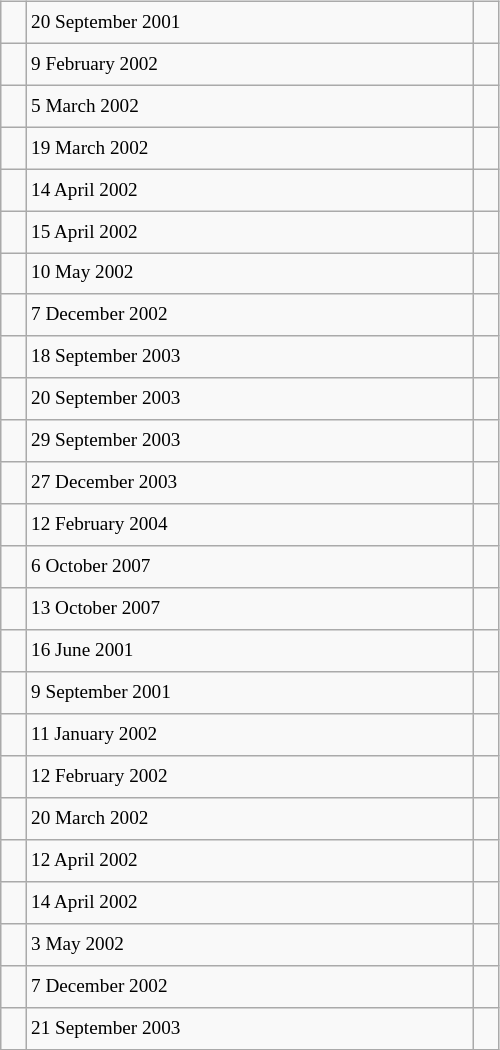<table class="wikitable" style="font-size: 80%; float: left; width: 26em; margin-right: 1em; height: 700px">
<tr>
<td></td>
<td>20 September 2001</td>
<td></td>
</tr>
<tr>
<td></td>
<td>9 February 2002</td>
<td></td>
</tr>
<tr>
<td></td>
<td>5 March 2002</td>
<td></td>
</tr>
<tr>
<td></td>
<td>19 March 2002</td>
<td></td>
</tr>
<tr>
<td></td>
<td>14 April 2002</td>
<td></td>
</tr>
<tr>
<td></td>
<td>15 April 2002</td>
<td></td>
</tr>
<tr>
<td></td>
<td>10 May 2002</td>
<td></td>
</tr>
<tr>
<td></td>
<td>7 December 2002</td>
<td></td>
</tr>
<tr>
<td></td>
<td>18 September 2003</td>
<td></td>
</tr>
<tr>
<td></td>
<td>20 September 2003</td>
<td></td>
</tr>
<tr>
<td></td>
<td>29 September 2003</td>
<td></td>
</tr>
<tr>
<td></td>
<td>27 December 2003</td>
<td></td>
</tr>
<tr>
<td></td>
<td>12 February 2004</td>
<td></td>
</tr>
<tr>
<td></td>
<td>6 October 2007</td>
<td></td>
</tr>
<tr>
<td></td>
<td>13 October 2007</td>
<td></td>
</tr>
<tr>
<td></td>
<td>16 June 2001</td>
<td></td>
</tr>
<tr>
<td></td>
<td>9 September 2001</td>
<td></td>
</tr>
<tr>
<td></td>
<td>11 January 2002</td>
<td></td>
</tr>
<tr>
<td></td>
<td>12 February 2002</td>
<td></td>
</tr>
<tr>
<td></td>
<td>20 March 2002</td>
<td></td>
</tr>
<tr>
<td></td>
<td>12 April 2002</td>
<td></td>
</tr>
<tr>
<td></td>
<td>14 April 2002</td>
<td></td>
</tr>
<tr>
<td></td>
<td>3 May 2002</td>
<td></td>
</tr>
<tr>
<td></td>
<td>7 December 2002</td>
<td></td>
</tr>
<tr>
<td></td>
<td>21 September 2003</td>
<td></td>
</tr>
</table>
